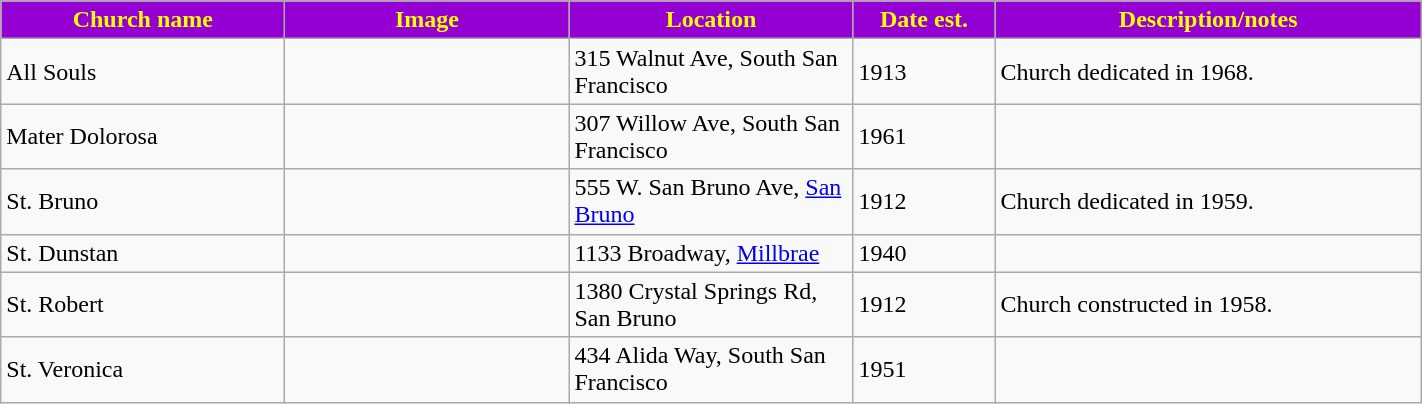<table class="wikitable sortable" style="width:75%">
<tr>
<th style="background:darkviolet; color:yellow;" width="20%"><strong>Church name</strong></th>
<th style="background:darkviolet; color:yellow;" width="20%"><strong>Image</strong></th>
<th style="background:darkviolet; color:yellow;" width="20%"><strong>Location</strong></th>
<th style="background:darkviolet; color:yellow;" width="10%"><strong>Date est.</strong></th>
<th style="background:darkviolet; color:yellow;" width="30%"><strong>Description/notes</strong></th>
</tr>
<tr>
<td>All Souls</td>
<td></td>
<td>315 Walnut Ave, South San Francisco</td>
<td>1913</td>
<td>Church dedicated in 1968.</td>
</tr>
<tr>
<td>Mater Dolorosa</td>
<td></td>
<td>307 Willow Ave, South San Francisco</td>
<td>1961</td>
<td></td>
</tr>
<tr>
<td>St. Bruno</td>
<td></td>
<td>555 W. San Bruno Ave, <a href='#'>San Bruno</a></td>
<td>1912</td>
<td>Church dedicated in 1959.</td>
</tr>
<tr>
<td>St. Dunstan</td>
<td></td>
<td>1133 Broadway, <a href='#'>Millbrae</a></td>
<td>1940</td>
<td></td>
</tr>
<tr>
<td>St. Robert</td>
<td></td>
<td>1380 Crystal Springs Rd, San Bruno</td>
<td>1912</td>
<td>Church constructed in 1958.</td>
</tr>
<tr>
<td>St. Veronica</td>
<td></td>
<td>434 Alida Way, South San Francisco</td>
<td>1951</td>
<td></td>
</tr>
</table>
